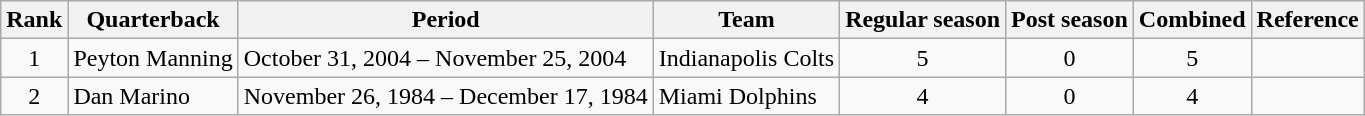<table class="wikitable">
<tr>
<th>Rank</th>
<th>Quarterback</th>
<th>Period</th>
<th>Team</th>
<th>Regular season</th>
<th>Post season</th>
<th>Combined</th>
<th>Reference</th>
</tr>
<tr>
<td style="text-align:center;">1</td>
<td>Peyton Manning</td>
<td>October 31, 2004 – November 25, 2004</td>
<td>Indianapolis Colts</td>
<td style="text-align:center;">5</td>
<td style="text-align:center;">0</td>
<td style="text-align:center;">5</td>
<td style="text-align:center;"></td>
</tr>
<tr>
<td style="text-align:center;">2</td>
<td>Dan Marino</td>
<td>November 26, 1984 – December 17, 1984</td>
<td>Miami Dolphins</td>
<td style="text-align:center;">4</td>
<td style="text-align:center;">0</td>
<td style="text-align:center;">4</td>
<td style="text-align:center;"></td>
</tr>
</table>
